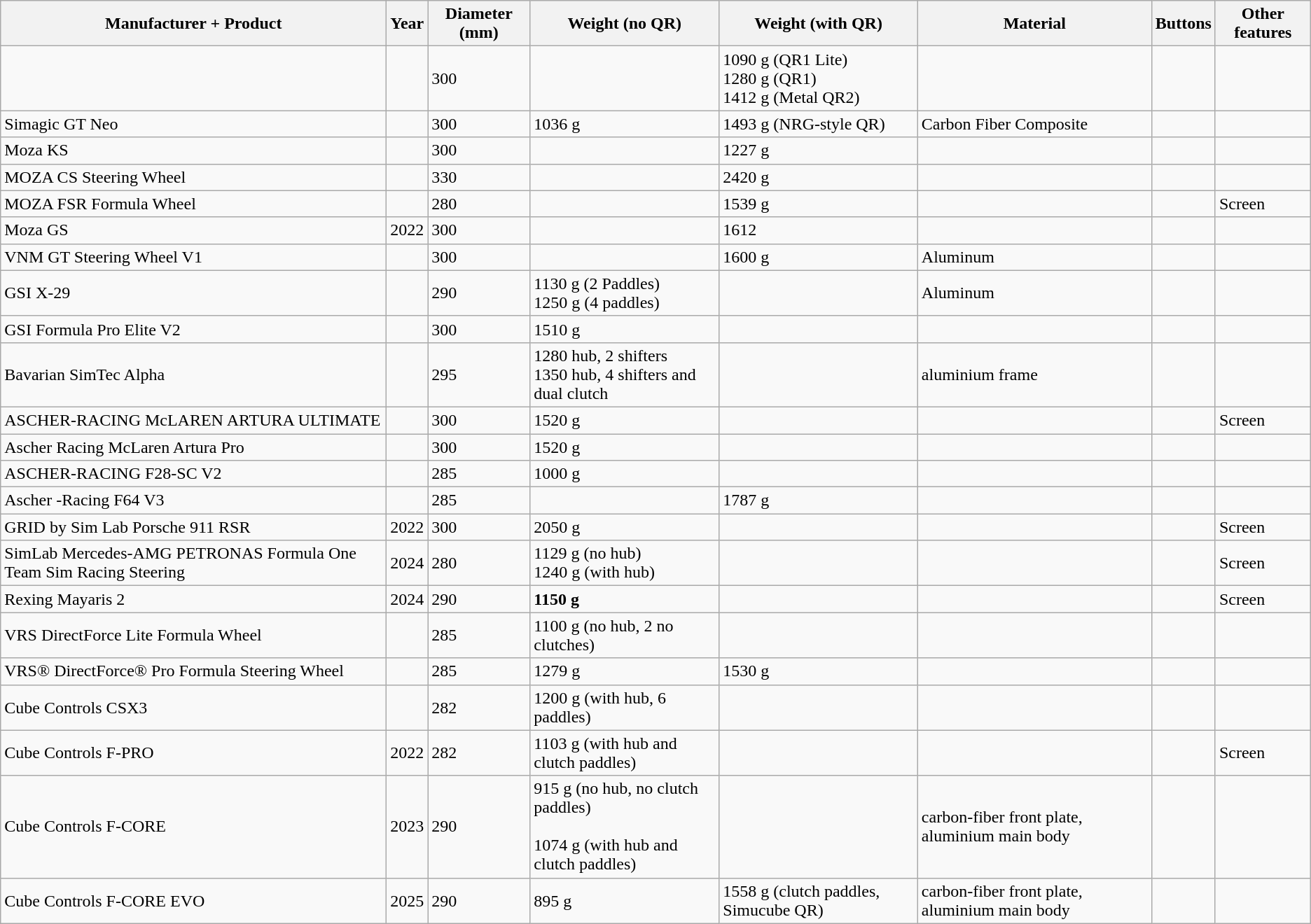<table class="wikitable">
<tr>
<th>Manufacturer + Product</th>
<th>Year</th>
<th>Diameter (mm)</th>
<th>Weight (no QR)</th>
<th>Weight (with QR)</th>
<th>Material</th>
<th>Buttons</th>
<th>Other features</th>
</tr>
<tr>
<td></td>
<td></td>
<td>300</td>
<td></td>
<td>1090 g (QR1 Lite)<br>1280 g (QR1)<br>1412 g (Metal QR2)</td>
<td></td>
<td></td>
<td></td>
</tr>
<tr>
<td>Simagic GT Neo</td>
<td></td>
<td>300</td>
<td>1036 g </td>
<td>1493 g (NRG-style QR)</td>
<td>Carbon Fiber Composite</td>
<td></td>
<td></td>
</tr>
<tr>
<td>Moza KS</td>
<td></td>
<td>300</td>
<td></td>
<td>1227 g</td>
<td></td>
<td></td>
<td></td>
</tr>
<tr>
<td>MOZA CS Steering Wheel</td>
<td></td>
<td>330</td>
<td></td>
<td>2420 g </td>
<td></td>
<td></td>
<td></td>
</tr>
<tr>
<td>MOZA FSR Formula Wheel</td>
<td></td>
<td>280</td>
<td></td>
<td>1539 g </td>
<td></td>
<td></td>
<td>Screen</td>
</tr>
<tr>
<td>Moza GS</td>
<td>2022</td>
<td>300</td>
<td></td>
<td>1612 </td>
<td></td>
<td></td>
<td></td>
</tr>
<tr>
<td>VNM GT Steering Wheel V1</td>
<td></td>
<td>300</td>
<td></td>
<td>1600 g</td>
<td>Aluminum</td>
<td></td>
<td></td>
</tr>
<tr>
<td>GSI X-29</td>
<td></td>
<td>290</td>
<td>1130 g (2 Paddles)<br>1250 g (4 paddles)</td>
<td></td>
<td>Aluminum</td>
<td></td>
<td></td>
</tr>
<tr>
<td>GSI Formula Pro Elite V2</td>
<td></td>
<td>300</td>
<td>1510 g</td>
<td></td>
<td></td>
<td></td>
<td></td>
</tr>
<tr>
<td>Bavarian SimTec Alpha</td>
<td></td>
<td>295</td>
<td>1280 hub, 2 shifters <br>1350 hub, 4 shifters  and dual clutch</td>
<td></td>
<td>aluminium frame</td>
<td></td>
<td></td>
</tr>
<tr>
<td>ASCHER-RACING McLAREN ARTURA ULTIMATE</td>
<td></td>
<td>300</td>
<td>1520 g </td>
<td></td>
<td></td>
<td></td>
<td>Screen</td>
</tr>
<tr>
<td>Ascher Racing McLaren Artura Pro</td>
<td></td>
<td>300</td>
<td>1520 g </td>
<td></td>
<td></td>
<td></td>
<td></td>
</tr>
<tr>
<td>ASCHER-RACING F28-SC V2</td>
<td></td>
<td>285</td>
<td>1000 g</td>
<td></td>
<td></td>
<td></td>
<td></td>
</tr>
<tr>
<td>Ascher -Racing F64 V3</td>
<td></td>
<td>285</td>
<td></td>
<td>1787 g </td>
<td></td>
<td></td>
<td></td>
</tr>
<tr>
<td>GRID by Sim Lab Porsche 911 RSR</td>
<td>2022</td>
<td>300</td>
<td>2050 g </td>
<td></td>
<td></td>
<td></td>
<td>Screen</td>
</tr>
<tr>
<td>SimLab Mercedes-AMG PETRONAS Formula One Team Sim Racing Steering</td>
<td>2024</td>
<td>280</td>
<td>1129 g (no hub)<br>1240 g (with hub)</td>
<td></td>
<td></td>
<td></td>
<td>Screen</td>
</tr>
<tr>
<td>Rexing Mayaris 2</td>
<td>2024</td>
<td>290</td>
<td><strong>1150 g</strong></td>
<td></td>
<td></td>
<td></td>
<td>Screen</td>
</tr>
<tr>
<td>VRS DirectForce Lite Formula Wheel</td>
<td></td>
<td>285</td>
<td>1100 g (no hub, 2 no clutches) </td>
<td></td>
<td></td>
<td></td>
<td></td>
</tr>
<tr>
<td>VRS® DirectForce® Pro Formula Steering Wheel</td>
<td></td>
<td>285</td>
<td>1279 g </td>
<td>1530 g </td>
<td></td>
<td></td>
<td></td>
</tr>
<tr>
<td>Cube Controls CSX3</td>
<td></td>
<td>282</td>
<td>1200 g (with hub, 6 paddles)</td>
<td></td>
<td></td>
<td></td>
<td></td>
</tr>
<tr>
<td>Cube Controls F-PRO</td>
<td>2022</td>
<td>282</td>
<td>1103 g (with hub and clutch paddles) </td>
<td></td>
<td></td>
<td></td>
<td>Screen</td>
</tr>
<tr>
<td>Cube Controls F-CORE</td>
<td>2023</td>
<td>290</td>
<td>915 g (no hub, no clutch paddles)<br><br>1074 g (with hub and clutch paddles)<br></td>
<td></td>
<td>carbon-fiber front plate, aluminium main body</td>
<td></td>
<td></td>
</tr>
<tr>
<td>Cube Controls F-CORE EVO</td>
<td>2025</td>
<td>290</td>
<td>895 g</td>
<td>1558 g (clutch paddles, Simucube QR) </td>
<td>carbon-fiber front plate, aluminium main body</td>
<td></td>
<td></td>
</tr>
</table>
